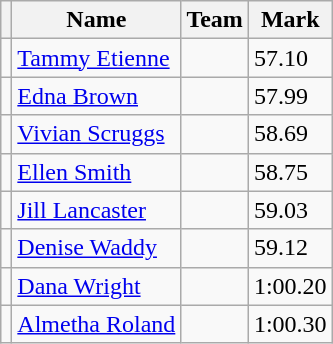<table class=wikitable>
<tr>
<th></th>
<th>Name</th>
<th>Team</th>
<th>Mark</th>
</tr>
<tr>
<td></td>
<td><a href='#'>Tammy Etienne</a></td>
<td></td>
<td>57.10</td>
</tr>
<tr>
<td></td>
<td><a href='#'>Edna Brown</a></td>
<td></td>
<td>57.99</td>
</tr>
<tr>
<td></td>
<td><a href='#'>Vivian Scruggs</a></td>
<td></td>
<td>58.69</td>
</tr>
<tr>
<td></td>
<td><a href='#'>Ellen Smith</a></td>
<td></td>
<td>58.75</td>
</tr>
<tr>
<td></td>
<td><a href='#'>Jill Lancaster</a></td>
<td></td>
<td>59.03</td>
</tr>
<tr>
<td></td>
<td><a href='#'>Denise Waddy</a></td>
<td></td>
<td>59.12</td>
</tr>
<tr>
<td></td>
<td><a href='#'>Dana Wright</a></td>
<td></td>
<td>1:00.20</td>
</tr>
<tr>
<td></td>
<td><a href='#'>Almetha Roland</a></td>
<td></td>
<td>1:00.30</td>
</tr>
</table>
